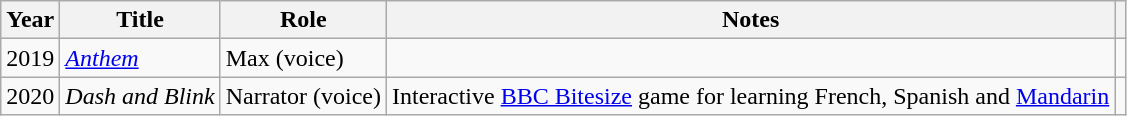<table class="wikitable">
<tr>
<th>Year</th>
<th>Title</th>
<th>Role</th>
<th class="unsortable">Notes</th>
<th class="unsortable"></th>
</tr>
<tr>
<td>2019</td>
<td><a href='#'><em>Anthem</em></a></td>
<td>Max (voice)</td>
<td></td>
<td style = "text-align: center;"></td>
</tr>
<tr>
<td>2020</td>
<td><em>Dash and Blink</em></td>
<td>Narrator (voice)</td>
<td>Interactive <a href='#'>BBC Bitesize</a> game for learning French, Spanish and <a href='#'>Mandarin</a></td>
<td style = "text-align: center;"></td>
</tr>
</table>
